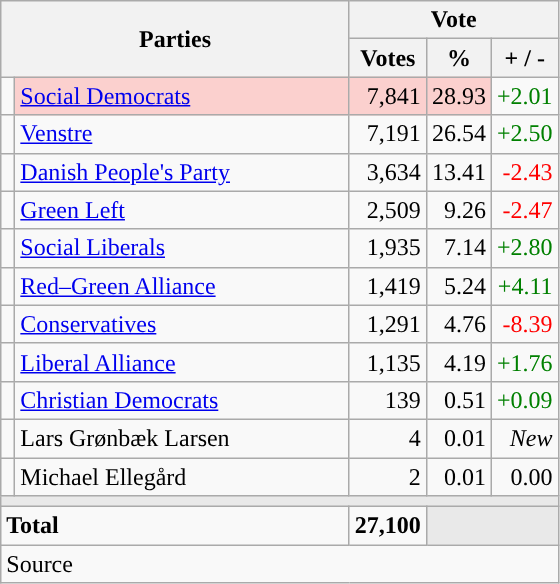<table class="wikitable" style="text-align:right;">
<tr>
<th style="text-align:centre;" rowspan="2" colspan="2" width="225">Parties</th>
<th colspan="3">Vote</th>
</tr>
<tr>
<th width="15">Votes</th>
<th width="15">%</th>
<th width="15">+ / -</th>
</tr>
<tr>
<td width="2" style="color:inherit;background:"></td>
<td bgcolor=#fbd0ce  align="left"><a href='#'>Social Democrats</a></td>
<td bgcolor=#fbd0ce>7,841</td>
<td bgcolor=#fbd0ce>28.93</td>
<td style=color:green;>+2.01</td>
</tr>
<tr>
<td width="2" style="color:inherit;background:"></td>
<td align="left"><a href='#'>Venstre</a></td>
<td>7,191</td>
<td>26.54</td>
<td style=color:green;>+2.50</td>
</tr>
<tr>
<td width="2" style="color:inherit;background:"></td>
<td align="left"><a href='#'>Danish People's Party</a></td>
<td>3,634</td>
<td>13.41</td>
<td style=color:red;>-2.43</td>
</tr>
<tr>
<td width="2" style="color:inherit;background:"></td>
<td align="left"><a href='#'>Green Left</a></td>
<td>2,509</td>
<td>9.26</td>
<td style=color:red;>-2.47</td>
</tr>
<tr>
<td width="2" style="color:inherit;background:"></td>
<td align="left"><a href='#'>Social Liberals</a></td>
<td>1,935</td>
<td>7.14</td>
<td style=color:green;>+2.80</td>
</tr>
<tr>
<td width="2" style="color:inherit;background:"></td>
<td align="left"><a href='#'>Red–Green Alliance</a></td>
<td>1,419</td>
<td>5.24</td>
<td style=color:green;>+4.11</td>
</tr>
<tr>
<td width="2" style="color:inherit;background:"></td>
<td align="left"><a href='#'>Conservatives</a></td>
<td>1,291</td>
<td>4.76</td>
<td style=color:red;>-8.39</td>
</tr>
<tr>
<td width="2" style="color:inherit;background:"></td>
<td align="left"><a href='#'>Liberal Alliance</a></td>
<td>1,135</td>
<td>4.19</td>
<td style=color:green;>+1.76</td>
</tr>
<tr>
<td width="2" style="color:inherit;background:"></td>
<td align="left"><a href='#'>Christian Democrats</a></td>
<td>139</td>
<td>0.51</td>
<td style=color:green;>+0.09</td>
</tr>
<tr>
<td width="2" style="color:inherit;background:"></td>
<td align="left">Lars Grønbæk Larsen</td>
<td>4</td>
<td>0.01</td>
<td><em>New</em></td>
</tr>
<tr>
<td width="2" style="color:inherit;background:"></td>
<td align="left">Michael Ellegård</td>
<td>2</td>
<td>0.01</td>
<td>0.00</td>
</tr>
<tr>
<td colspan="7" bgcolor="#E9E9E9"></td>
</tr>
<tr>
<td align="left" colspan="2"><strong>Total</strong></td>
<td><strong>27,100</strong></td>
<td bgcolor="#E9E9E9" colspan="2"></td>
</tr>
<tr>
<td align="left" colspan="6">Source</td>
</tr>
</table>
